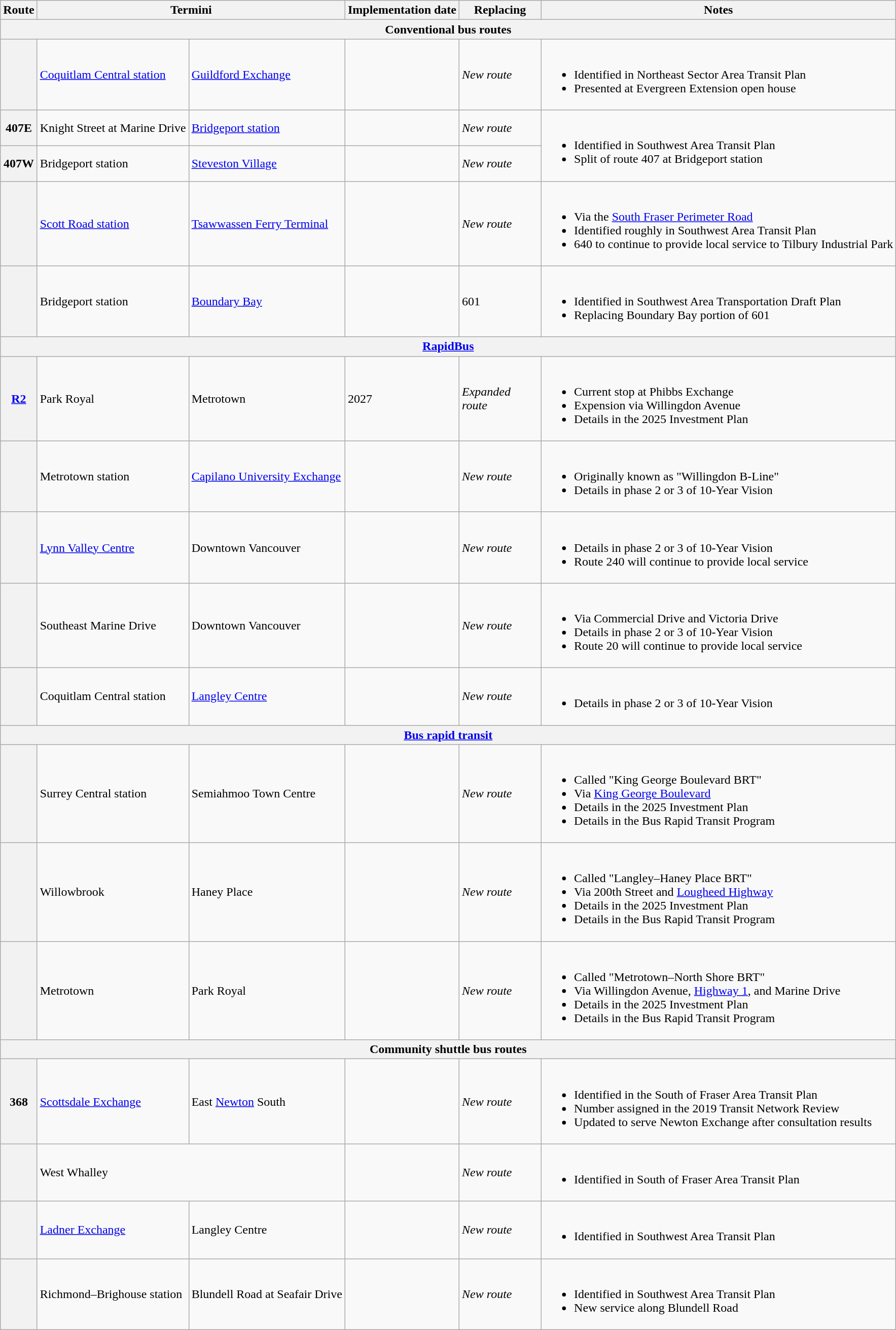<table class="wikitable">
<tr>
<th width="40">Route</th>
<th colspan="2">Termini</th>
<th>Implementation date</th>
<th width="100">Replacing</th>
<th>Notes</th>
</tr>
<tr>
<th colspan="6">Conventional bus routes</th>
</tr>
<tr>
<th></th>
<td><a href='#'>Coquitlam Central station</a></td>
<td><a href='#'>Guildford Exchange</a></td>
<td></td>
<td><em>New route</em></td>
<td><br><ul><li>Identified in Northeast Sector Area Transit Plan</li><li>Presented at Evergreen Extension open house</li></ul></td>
</tr>
<tr>
<th>407E</th>
<td>Knight Street at Marine Drive</td>
<td><a href='#'>Bridgeport station</a></td>
<td></td>
<td><em>New route</em></td>
<td rowspan="2"><br><ul><li>Identified in Southwest Area Transit Plan</li><li>Split of route 407 at Bridgeport station</li></ul></td>
</tr>
<tr>
<th>407W</th>
<td>Bridgeport station</td>
<td><a href='#'>Steveston Village</a></td>
<td></td>
<td><em>New route</em></td>
</tr>
<tr>
<th></th>
<td><a href='#'>Scott Road station</a></td>
<td><a href='#'>Tsawwassen Ferry Terminal</a></td>
<td></td>
<td><em>New route</em></td>
<td><br><ul><li>Via the <a href='#'>South Fraser Perimeter Road</a></li><li>Identified roughly in Southwest Area Transit Plan</li><li>640 to continue to provide local service to Tilbury Industrial Park</li></ul></td>
</tr>
<tr>
<th></th>
<td>Bridgeport station</td>
<td><a href='#'>Boundary Bay</a> </td>
<td></td>
<td>601</td>
<td><br><ul><li>Identified in Southwest Area Transportation Draft Plan</li><li>Replacing Boundary Bay portion of 601</li></ul></td>
</tr>
<tr>
<th colspan="6"><a href='#'>RapidBus</a></th>
</tr>
<tr>
<th><a href='#'>R2</a></th>
<td>Park Royal</td>
<td>Metrotown</td>
<td>2027</td>
<td><em>Expanded route</em></td>
<td><br><ul><li>Current stop at Phibbs Exchange</li><li>Expension via Willingdon Avenue</li><li>Details in the 2025 Investment Plan</li></ul></td>
</tr>
<tr>
<th></th>
<td>Metrotown station</td>
<td><a href='#'>Capilano University Exchange</a></td>
<td></td>
<td><em>New route</em></td>
<td><br><ul><li>Originally known as "Willingdon B-Line"</li><li>Details in phase 2 or 3 of 10-Year Vision</li></ul></td>
</tr>
<tr>
<th></th>
<td><a href='#'>Lynn Valley Centre</a></td>
<td>Downtown Vancouver</td>
<td></td>
<td><em>New route</em></td>
<td><br><ul><li>Details in phase 2 or 3 of 10-Year Vision</li><li>Route 240 will continue to provide local service</li></ul></td>
</tr>
<tr>
<th></th>
<td>Southeast Marine Drive</td>
<td>Downtown Vancouver</td>
<td></td>
<td><em>New route</em></td>
<td><br><ul><li>Via Commercial Drive and Victoria Drive</li><li>Details in phase 2 or 3 of 10-Year Vision</li><li>Route 20 will continue to provide local service</li></ul></td>
</tr>
<tr>
<th></th>
<td>Coquitlam Central station</td>
<td><a href='#'>Langley Centre</a></td>
<td></td>
<td><em>New route</em></td>
<td><br><ul><li>Details in phase 2 or 3 of 10-Year Vision</li></ul></td>
</tr>
<tr>
<th colspan="6"><a href='#'>Bus rapid transit</a></th>
</tr>
<tr>
<th></th>
<td>Surrey Central station</td>
<td>Semiahmoo Town Centre</td>
<td></td>
<td><em>New route</em></td>
<td><br><ul><li>Called "King George Boulevard BRT"</li><li>Via <a href='#'>King George Boulevard</a></li><li>Details in the 2025 Investment Plan</li><li>Details in the Bus Rapid Transit Program</li></ul></td>
</tr>
<tr>
<th></th>
<td>Willowbrook</td>
<td>Haney Place</td>
<td></td>
<td><em>New route</em></td>
<td><br><ul><li>Called "Langley–Haney Place BRT"</li><li>Via 200th Street and <a href='#'>Lougheed Highway</a></li><li>Details in the 2025 Investment Plan</li><li>Details in the Bus Rapid Transit Program</li></ul></td>
</tr>
<tr>
<th></th>
<td>Metrotown</td>
<td>Park Royal</td>
<td></td>
<td><em>New route</em></td>
<td><br><ul><li>Called "Metrotown–North Shore BRT"</li><li>Via Willingdon Avenue, <a href='#'>Highway 1</a>, and Marine Drive</li><li>Details in the 2025 Investment Plan</li><li>Details in the Bus Rapid Transit Program</li></ul></td>
</tr>
<tr>
<th colspan="6">Community shuttle bus routes</th>
</tr>
<tr>
<th>368</th>
<td><a href='#'>Scottsdale Exchange</a></td>
<td>East <a href='#'>Newton</a> South</td>
<td></td>
<td><em>New route</em></td>
<td><br><ul><li>Identified in the South of Fraser Area Transit Plan</li><li>Number assigned in the 2019 Transit Network Review</li><li>Updated to serve Newton Exchange after consultation results</li></ul></td>
</tr>
<tr>
<th></th>
<td colspan="2">West Whalley</td>
<td></td>
<td><em>New route</em></td>
<td><br><ul><li>Identified in South of Fraser Area Transit Plan</li></ul></td>
</tr>
<tr>
<th></th>
<td><a href='#'>Ladner Exchange</a></td>
<td>Langley Centre</td>
<td></td>
<td><em>New route</em></td>
<td><br><ul><li>Identified in Southwest Area Transit Plan</li></ul></td>
</tr>
<tr>
<th></th>
<td>Richmond–Brighouse station</td>
<td>Blundell Road at Seafair Drive</td>
<td></td>
<td><em>New route</em></td>
<td><br><ul><li>Identified in Southwest Area Transit Plan</li><li>New service along Blundell Road</li></ul></td>
</tr>
</table>
